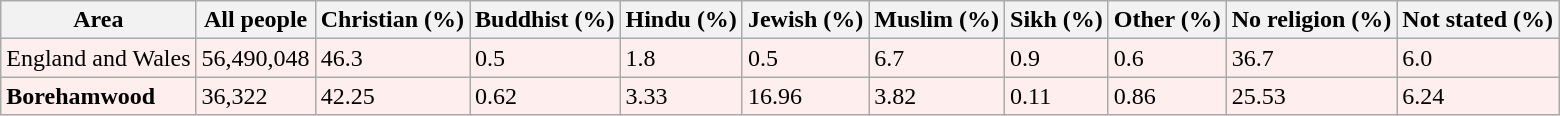<table class="wikitable">
<tr>
<th>Area</th>
<th>All people</th>
<th>Christian (%)</th>
<th>Buddhist (%)</th>
<th>Hindu (%)</th>
<th>Jewish (%)</th>
<th>Muslim (%)</th>
<th>Sikh (%)</th>
<th>Other (%)</th>
<th>No religion (%)</th>
<th>Not stated (%)</th>
</tr>
<tr style="background:#fee;">
<td>England and Wales</td>
<td>56,490,048</td>
<td>46.3</td>
<td>0.5</td>
<td>1.8</td>
<td>0.5</td>
<td>6.7</td>
<td>0.9</td>
<td>0.6</td>
<td>36.7</td>
<td>6.0</td>
</tr>
<tr style="background:#fee;">
<td><strong>Borehamwood</strong></td>
<td>36,322</td>
<td>42.25</td>
<td>0.62</td>
<td>3.33</td>
<td>16.96</td>
<td>3.82</td>
<td>0.11</td>
<td>0.86</td>
<td>25.53</td>
<td>6.24</td>
</tr>
</table>
